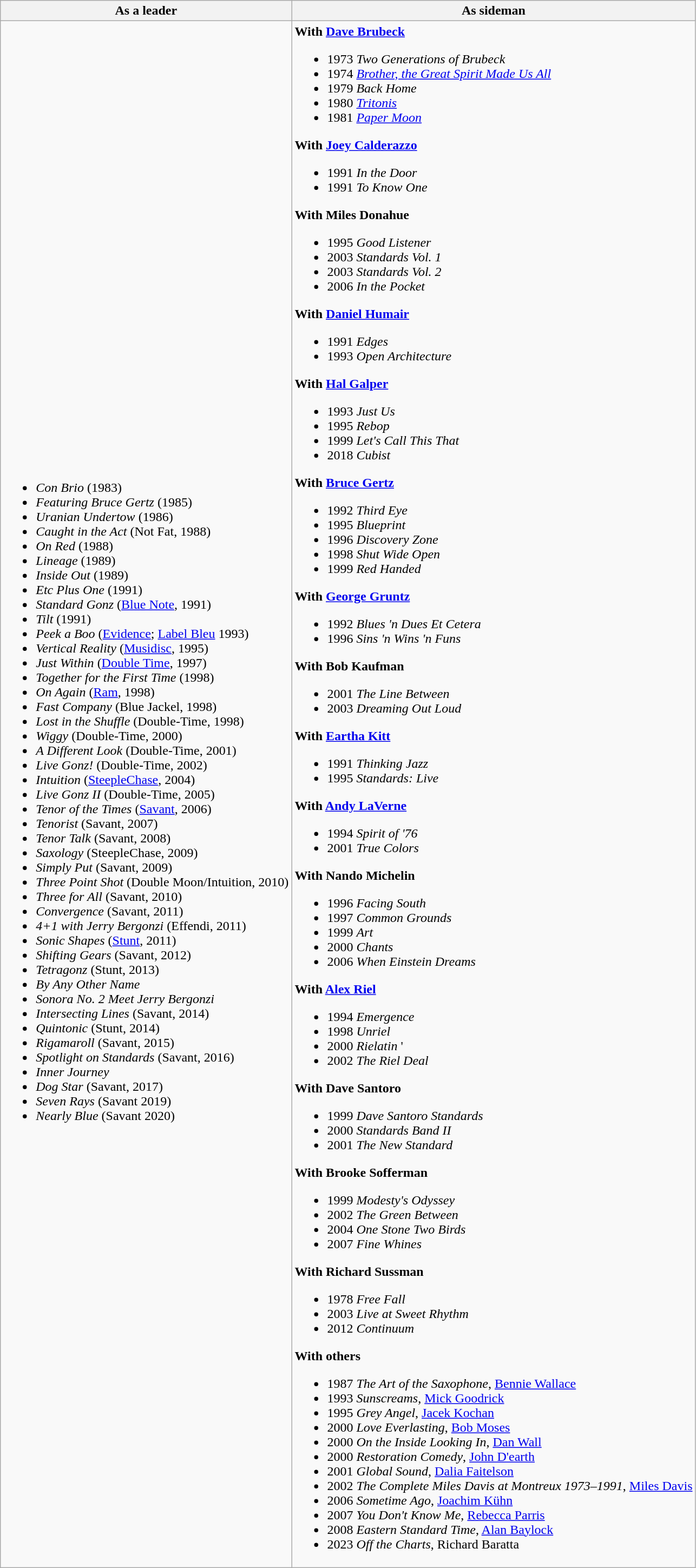<table class="wikitable mw-collapsible mw-collapsed">
<tr>
<th>As a leader</th>
<th>As sideman</th>
</tr>
<tr>
<td><br><ul><li><em>Con Brio</em> (1983)</li><li><em>Featuring Bruce Gertz</em> (1985)</li><li><em>Uranian Undertow</em> (1986)</li><li><em>Caught in the Act</em> (Not Fat, 1988)</li><li><em>On Red</em> (1988)</li><li><em>Lineage</em> (1989)</li><li><em>Inside Out</em> (1989)</li><li><em>Etc Plus One</em> (1991)</li><li><em>Standard Gonz</em> (<a href='#'>Blue Note</a>, 1991)</li><li><em>Tilt</em> (1991)</li><li><em>Peek a Boo</em> (<a href='#'>Evidence</a>; <a href='#'>Label Bleu</a> 1993)</li><li><em>Vertical Reality</em> (<a href='#'>Musidisc</a>, 1995)</li><li><em>Just Within</em> (<a href='#'>Double Time</a>, 1997)</li><li><em>Together for the First Time</em> (1998)</li><li><em>On Again</em> (<a href='#'>Ram</a>, 1998)</li><li><em>Fast Company</em> (Blue Jackel, 1998)</li><li><em>Lost in the Shuffle</em> (Double-Time, 1998)</li><li><em>Wiggy</em> (Double-Time, 2000)</li><li><em>A Different Look</em> (Double-Time, 2001)</li><li><em>Live Gonz!</em> (Double-Time, 2002)</li><li><em>Intuition</em> (<a href='#'>SteepleChase</a>, 2004)</li><li><em>Live Gonz II</em> (Double-Time, 2005)</li><li><em>Tenor of the Times</em> (<a href='#'>Savant</a>, 2006)</li><li><em>Tenorist</em> (Savant, 2007)</li><li><em>Tenor Talk</em> (Savant, 2008)</li><li><em>Saxology</em> (SteepleChase, 2009)</li><li><em>Simply Put</em> (Savant, 2009)</li><li><em>Three Point Shot</em> (Double Moon/Intuition, 2010)</li><li><em>Three for All</em> (Savant, 2010)</li><li><em>Convergence</em> (Savant, 2011)</li><li><em>4+1 with Jerry Bergonzi</em> (Effendi, 2011)</li><li><em>Sonic Shapes</em> (<a href='#'>Stunt</a>, 2011)</li><li><em>Shifting Gears</em> (Savant, 2012)</li><li><em>Tetragonz</em> (Stunt, 2013)</li><li><em>By Any Other Name</em></li><li><em>Sonora No. 2 Meet Jerry Bergonzi</em></li><li><em>Intersecting Lines</em> (Savant, 2014)</li><li><em>Quintonic</em> (Stunt, 2014)</li><li><em>Rigamaroll</em> (Savant, 2015)</li><li><em>Spotlight on Standards</em> (Savant, 2016)</li><li><em>Inner Journey</em></li><li><em>Dog Star</em> (Savant, 2017)</li><li><em>Seven Rays</em> (Savant 2019)</li><li><em>Nearly Blue</em> (Savant 2020)</li></ul></td>
<td><strong>With <a href='#'>Dave Brubeck</a></strong><br><ul><li>1973 <em>Two Generations of Brubeck</em></li><li>1974 <em><a href='#'>Brother, the Great Spirit Made Us All</a></em></li><li>1979 <em>Back Home</em></li><li>1980 <em><a href='#'>Tritonis</a></em></li><li>1981 <em><a href='#'>Paper Moon</a></em></li></ul><strong>With <a href='#'>Joey Calderazzo</a></strong><ul><li>1991 <em>In the Door</em></li><li>1991 <em>To Know One</em></li></ul><strong>With Miles Donahue</strong><ul><li>1995 <em>Good Listener</em></li><li>2003 <em>Standards Vol. 1</em></li><li>2003 <em>Standards Vol. 2</em></li><li>2006 <em>In the Pocket</em></li></ul><strong>With <a href='#'>Daniel Humair</a></strong><ul><li>1991 <em>Edges</em></li><li>1993 <em>Open Architecture</em></li></ul><strong>With <a href='#'>Hal Galper</a></strong><ul><li>1993 <em>Just Us</em></li><li>1995 <em>Rebop</em></li><li>1999 <em>Let's Call This That</em></li><li>2018 <em>Cubist</em></li></ul><strong>With <a href='#'>Bruce Gertz</a></strong><ul><li>1992 <em>Third Eye</em></li><li>1995 <em>Blueprint</em></li><li>1996 <em>Discovery Zone</em></li><li>1998 <em>Shut Wide Open</em></li><li>1999 <em>Red Handed</em></li></ul><strong>With <a href='#'>George Gruntz</a></strong><ul><li>1992 <em>Blues 'n Dues Et Cetera</em></li><li>1996 <em>Sins 'n Wins 'n Funs</em></li></ul><strong>With Bob Kaufman</strong><ul><li>2001 <em>The Line Between</em></li><li>2003 <em>Dreaming Out Loud</em></li></ul><strong>With <a href='#'>Eartha Kitt</a></strong><ul><li>1991 <em>Thinking Jazz</em></li><li>1995 <em>Standards: Live</em></li></ul><strong>With <a href='#'>Andy LaVerne</a></strong><ul><li>1994 <em>Spirit of '76</em></li><li>2001 <em>True Colors</em></li></ul><strong>With Nando Michelin</strong><ul><li>1996 <em>Facing South</em></li><li>1997 <em>Common Grounds</em></li><li>1999 <em>Art</em></li><li>2000 <em>Chants</em></li><li>2006 <em>When Einstein Dreams</em></li></ul><strong>With <a href='#'>Alex Riel</a></strong><ul><li>1994 <em>Emergence</em></li><li>1998 <em>Unriel</em></li><li>2000 <em>Rielatin</em> '</li><li>2002 <em>The Riel Deal</em></li></ul><strong>With Dave Santoro</strong><ul><li>1999 <em>Dave Santoro Standards</em></li><li>2000 <em>Standards Band II</em></li><li>2001 <em>The New Standard</em></li></ul><strong>With Brooke Sofferman</strong><ul><li>1999 <em>Modesty's Odyssey</em></li><li>2002 <em>The Green Between</em></li><li>2004 <em>One Stone Two Birds</em></li><li>2007 <em>Fine Whines</em></li></ul><strong>With Richard Sussman</strong><ul><li>1978 <em>Free Fall</em></li><li>2003 <em>Live at Sweet Rhythm</em></li><li>2012 <em>Continuum</em></li></ul><strong>With others</strong><ul><li>1987 <em>The Art of the Saxophone</em>, <a href='#'>Bennie Wallace</a></li><li>1993 <em>Sunscreams</em>, <a href='#'>Mick Goodrick</a></li><li>1995 <em>Grey Angel</em>, <a href='#'>Jacek Kochan</a></li><li>2000 <em>Love Everlasting</em>, <a href='#'>Bob Moses</a></li><li>2000 <em>On the Inside Looking In</em>, <a href='#'>Dan Wall</a></li><li>2000 <em>Restoration Comedy</em>, <a href='#'>John D'earth</a></li><li>2001 <em>Global Sound</em>, <a href='#'>Dalia Faitelson</a></li><li>2002 <em>The Complete Miles Davis at Montreux 1973–1991</em>, <a href='#'>Miles Davis</a></li><li>2006 <em>Sometime Ago</em>, <a href='#'>Joachim Kühn</a></li><li>2007 <em>You Don't Know Me</em>, <a href='#'>Rebecca Parris</a></li><li>2008 <em>Eastern Standard Time</em>, <a href='#'>Alan Baylock</a></li><li>2023 <em>Off the Charts</em>, Richard Baratta</li></ul></td>
</tr>
</table>
